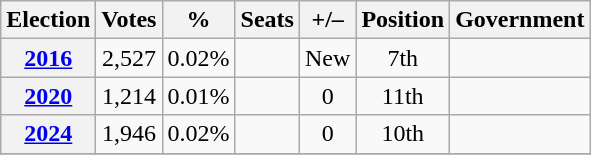<table class=wikitable style=text-align:center>
<tr>
<th>Election</th>
<th>Votes</th>
<th>%</th>
<th>Seats</th>
<th>+/–</th>
<th>Position</th>
<th>Government</th>
</tr>
<tr>
<th><a href='#'>2016</a></th>
<td>2,527</td>
<td>0.02%</td>
<td></td>
<td>New</td>
<td>7th</td>
<td></td>
</tr>
<tr>
<th><a href='#'>2020</a></th>
<td>1,214</td>
<td>0.01%</td>
<td></td>
<td> 0</td>
<td> 11th</td>
<td></td>
</tr>
<tr>
<th><a href='#'>2024</a></th>
<td>1,946</td>
<td>0.02%</td>
<td></td>
<td> 0</td>
<td> 10th</td>
<td></td>
</tr>
<tr>
</tr>
</table>
